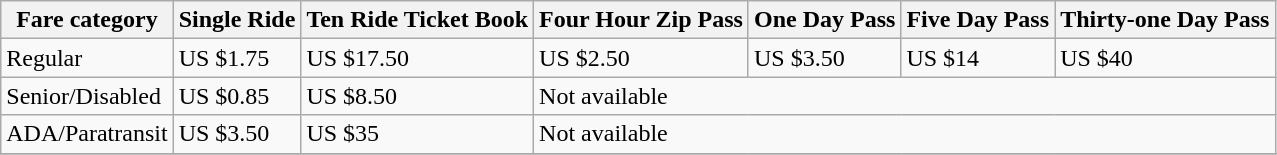<table class="wikitable">
<tr>
<th>Fare category</th>
<th>Single Ride</th>
<th>Ten Ride Ticket Book</th>
<th>Four Hour Zip Pass</th>
<th>One Day Pass</th>
<th>Five Day Pass</th>
<th>Thirty-one Day Pass</th>
</tr>
<tr>
<td>Regular</td>
<td>US $1.75</td>
<td>US $17.50</td>
<td>US $2.50</td>
<td>US $3.50</td>
<td>US $14</td>
<td>US $40</td>
</tr>
<tr>
<td>Senior/Disabled</td>
<td>US $0.85</td>
<td>US $8.50</td>
<td colspan=4>Not available</td>
</tr>
<tr>
<td>ADA/Paratransit</td>
<td>US $3.50</td>
<td>US $35</td>
<td colspan=4>Not available</td>
</tr>
<tr>
</tr>
</table>
